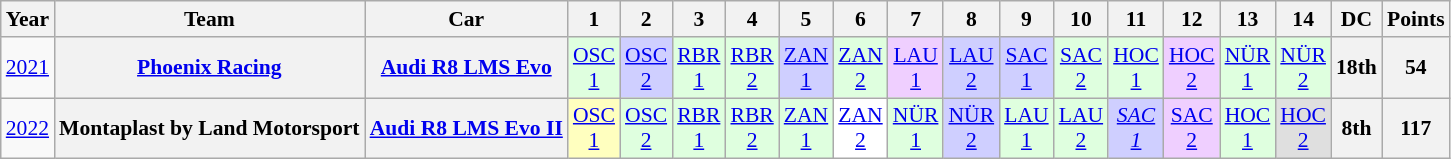<table class="wikitable" style="text-align:center; font-size:90%">
<tr>
<th>Year</th>
<th>Team</th>
<th>Car</th>
<th>1</th>
<th>2</th>
<th>3</th>
<th>4</th>
<th>5</th>
<th>6</th>
<th>7</th>
<th>8</th>
<th>9</th>
<th>10</th>
<th>11</th>
<th>12</th>
<th>13</th>
<th>14</th>
<th>DC</th>
<th>Points</th>
</tr>
<tr>
<td><a href='#'>2021</a></td>
<th><a href='#'>Phoenix Racing</a></th>
<th><a href='#'>Audi R8 LMS Evo</a></th>
<td style="background:#DFFFDF;"><a href='#'>OSC<br>1</a><br></td>
<td style="background:#CFCFFF;"><a href='#'>OSC<br>2</a><br></td>
<td style="background:#DFFFDF;"><a href='#'>RBR<br>1</a><br></td>
<td style="background:#DFFFDF;"><a href='#'>RBR<br>2</a><br></td>
<td style="background:#CFCFFF;"><a href='#'>ZAN<br>1</a><br></td>
<td style="background:#DFFFDF;"><a href='#'>ZAN<br>2</a><br></td>
<td style="background:#EFCFFF;"><a href='#'>LAU<br>1</a><br></td>
<td style="background:#CFCFFF;"><a href='#'>LAU<br>2</a><br></td>
<td style="background:#CFCFFF;"><a href='#'>SAC<br>1</a><br></td>
<td style="background:#DFFFDF;"><a href='#'>SAC<br>2</a><br></td>
<td style="background:#DFFFDF;"><a href='#'>HOC<br>1</a><br></td>
<td style="background:#EFCFFF;"><a href='#'>HOC<br>2</a><br></td>
<td style="background:#DFFFDF;"><a href='#'>NÜR<br>1</a><br></td>
<td style="background:#DFFFDF;"><a href='#'>NÜR<br>2</a><br></td>
<th>18th</th>
<th>54</th>
</tr>
<tr>
<td><a href='#'>2022</a></td>
<th>Montaplast by Land Motorsport</th>
<th><a href='#'>Audi R8 LMS Evo II</a></th>
<td style="background:#FFFFBF;"><a href='#'>OSC<br>1</a><br></td>
<td style="background:#DFFFDF;"><a href='#'>OSC<br>2</a><br></td>
<td style="background:#DFFFDF;"><a href='#'>RBR<br>1</a><br></td>
<td style="background:#DFFFDF;"><a href='#'>RBR<br>2</a><br></td>
<td style="background:#DFFFDF;"><a href='#'>ZAN<br>1</a><br></td>
<td style="background:#FFFFFF;"><a href='#'>ZAN<br>2</a><br></td>
<td style="background:#DFFFDF;"><a href='#'>NÜR<br>1</a><br></td>
<td style="background:#CFCFFF;"><a href='#'>NÜR<br>2</a><br></td>
<td style="background:#DFFFDF;"><a href='#'>LAU<br>1</a><br></td>
<td style="background:#DFFFDF;"><a href='#'>LAU<br>2</a><br></td>
<td style="background:#CFCFFF;"><em><a href='#'>SAC<br>1</a></em><br></td>
<td style="background:#EFCFFF;"><a href='#'>SAC<br>2</a><br></td>
<td style="background:#DFFFDF;"><a href='#'>HOC<br>1</a><br></td>
<td style="background:#DFDFDF;"><a href='#'>HOC<br>2</a><br></td>
<th>8th</th>
<th>117</th>
</tr>
</table>
